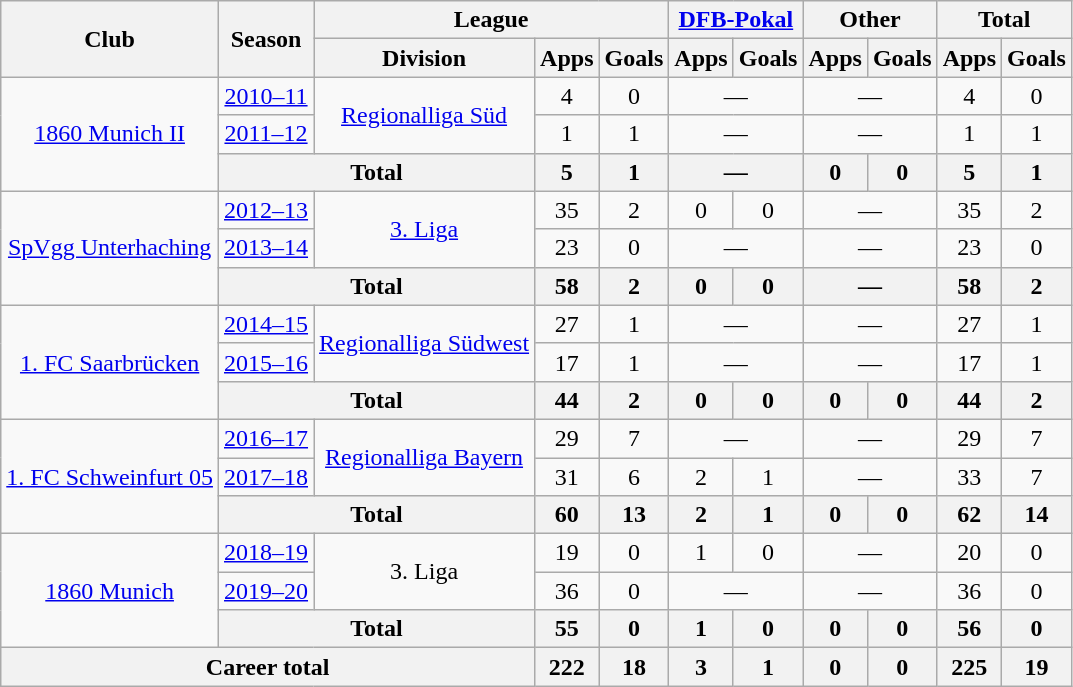<table class=wikitable style="text-align:center">
<tr>
<th rowspan="2">Club</th>
<th rowspan="2">Season</th>
<th colspan="3">League</th>
<th colspan="2"><a href='#'>DFB-Pokal</a></th>
<th colspan="2">Other</th>
<th colspan="2">Total</th>
</tr>
<tr>
<th>Division</th>
<th>Apps</th>
<th>Goals</th>
<th>Apps</th>
<th>Goals</th>
<th>Apps</th>
<th>Goals</th>
<th>Apps</th>
<th>Goals</th>
</tr>
<tr>
<td rowspan="3"><a href='#'>1860 Munich II</a></td>
<td><a href='#'>2010–11</a></td>
<td rowspan="2"><a href='#'>Regionalliga Süd</a></td>
<td>4</td>
<td>0</td>
<td colspan="2">—</td>
<td colspan="2">—</td>
<td>4</td>
<td>0</td>
</tr>
<tr>
<td><a href='#'>2011–12</a></td>
<td>1</td>
<td>1</td>
<td colspan="2">—</td>
<td colspan="2">—</td>
<td>1</td>
<td>1</td>
</tr>
<tr>
<th colspan="2">Total</th>
<th>5</th>
<th>1</th>
<th colspan="2">—</th>
<th>0</th>
<th>0</th>
<th>5</th>
<th>1</th>
</tr>
<tr>
<td rowspan="3"><a href='#'>SpVgg Unterhaching</a></td>
<td><a href='#'>2012–13</a></td>
<td rowspan="2"><a href='#'>3. Liga</a></td>
<td>35</td>
<td>2</td>
<td>0</td>
<td>0</td>
<td colspan="2">—</td>
<td>35</td>
<td>2</td>
</tr>
<tr>
<td><a href='#'>2013–14</a></td>
<td>23</td>
<td>0</td>
<td colspan="2">—</td>
<td colspan="2">—</td>
<td>23</td>
<td>0</td>
</tr>
<tr>
<th colspan="2">Total</th>
<th>58</th>
<th>2</th>
<th>0</th>
<th>0</th>
<th colspan="2">—</th>
<th>58</th>
<th>2</th>
</tr>
<tr>
<td rowspan="3"><a href='#'>1. FC Saarbrücken</a></td>
<td><a href='#'>2014–15</a></td>
<td rowspan="2"><a href='#'>Regionalliga Südwest</a></td>
<td>27</td>
<td>1</td>
<td colspan="2">—</td>
<td colspan="2">—</td>
<td>27</td>
<td>1</td>
</tr>
<tr>
<td><a href='#'>2015–16</a></td>
<td>17</td>
<td>1</td>
<td colspan="2">—</td>
<td colspan="2">—</td>
<td>17</td>
<td>1</td>
</tr>
<tr>
<th colspan="2">Total</th>
<th>44</th>
<th>2</th>
<th>0</th>
<th>0</th>
<th>0</th>
<th>0</th>
<th>44</th>
<th>2</th>
</tr>
<tr>
<td rowspan="3"><a href='#'>1. FC Schweinfurt 05</a></td>
<td><a href='#'>2016–17</a></td>
<td rowspan="2"><a href='#'>Regionalliga Bayern</a></td>
<td>29</td>
<td>7</td>
<td colspan="2">—</td>
<td colspan="2">—</td>
<td>29</td>
<td>7</td>
</tr>
<tr>
<td><a href='#'>2017–18</a></td>
<td>31</td>
<td>6</td>
<td>2</td>
<td>1</td>
<td colspan="2">—</td>
<td>33</td>
<td>7</td>
</tr>
<tr>
<th colspan="2">Total</th>
<th>60</th>
<th>13</th>
<th>2</th>
<th>1</th>
<th>0</th>
<th>0</th>
<th>62</th>
<th>14</th>
</tr>
<tr>
<td rowspan="3"><a href='#'>1860 Munich</a></td>
<td><a href='#'>2018–19</a></td>
<td rowspan="2">3. Liga</td>
<td>19</td>
<td>0</td>
<td>1</td>
<td>0</td>
<td colspan="2">—</td>
<td>20</td>
<td>0</td>
</tr>
<tr>
<td><a href='#'>2019–20</a></td>
<td>36</td>
<td>0</td>
<td colspan="2">—</td>
<td colspan="2">—</td>
<td>36</td>
<td>0</td>
</tr>
<tr>
<th colspan="2">Total</th>
<th>55</th>
<th>0</th>
<th>1</th>
<th>0</th>
<th>0</th>
<th>0</th>
<th>56</th>
<th>0</th>
</tr>
<tr>
<th colspan="3">Career total</th>
<th>222</th>
<th>18</th>
<th>3</th>
<th>1</th>
<th>0</th>
<th>0</th>
<th>225</th>
<th>19</th>
</tr>
</table>
